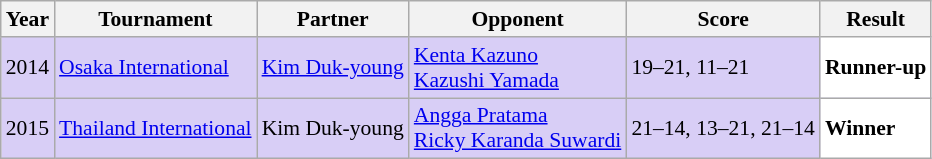<table class="sortable wikitable" style="font-size: 90%;">
<tr>
<th>Year</th>
<th>Tournament</th>
<th>Partner</th>
<th>Opponent</th>
<th>Score</th>
<th>Result</th>
</tr>
<tr style="background:#D8CEF6">
<td align="center">2014</td>
<td align="left"><a href='#'>Osaka International</a></td>
<td align="left"> <a href='#'>Kim Duk-young</a></td>
<td align="left"> <a href='#'>Kenta Kazuno</a> <br>  <a href='#'>Kazushi Yamada</a></td>
<td align="left">19–21, 11–21</td>
<td style="text-align:left; background:white"> <strong>Runner-up</strong></td>
</tr>
<tr style="background:#D8CEF6">
<td align="center">2015</td>
<td align="left"><a href='#'>Thailand International</a></td>
<td align="left"> Kim Duk-young</td>
<td align="left"> <a href='#'>Angga Pratama</a> <br>  <a href='#'>Ricky Karanda Suwardi</a></td>
<td align="left">21–14, 13–21, 21–14</td>
<td style="text-align:left; background:white"> <strong>Winner</strong></td>
</tr>
</table>
